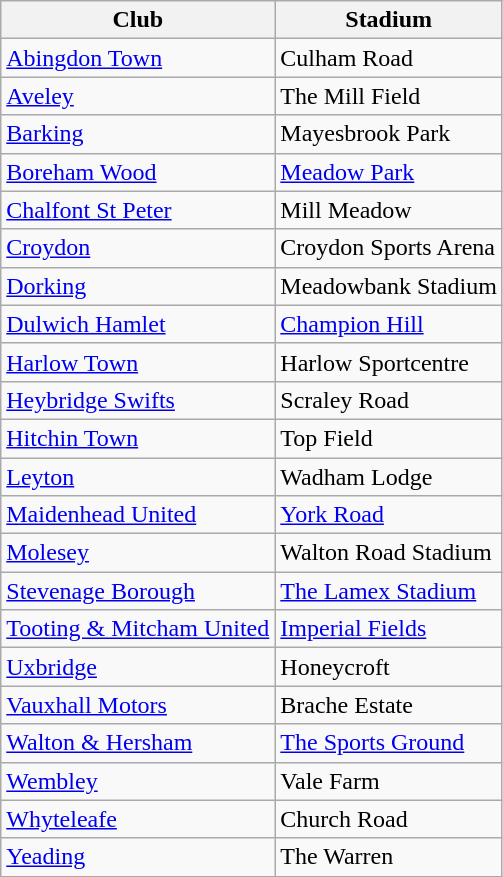<table class="wikitable sortable">
<tr>
<th>Club</th>
<th>Stadium</th>
</tr>
<tr>
<td><a href='#'>Abingdon Town</a></td>
<td>Culham Road</td>
</tr>
<tr>
<td><a href='#'>Aveley</a></td>
<td>The Mill Field</td>
</tr>
<tr>
<td><a href='#'>Barking</a></td>
<td>Mayesbrook Park</td>
</tr>
<tr>
<td><a href='#'>Boreham Wood</a></td>
<td><a href='#'>Meadow Park</a></td>
</tr>
<tr>
<td><a href='#'>Chalfont St Peter</a></td>
<td>Mill Meadow</td>
</tr>
<tr>
<td><a href='#'>Croydon</a></td>
<td>Croydon Sports Arena</td>
</tr>
<tr>
<td><a href='#'>Dorking</a></td>
<td>Meadowbank Stadium</td>
</tr>
<tr>
<td><a href='#'>Dulwich Hamlet</a></td>
<td><a href='#'>Champion Hill</a></td>
</tr>
<tr>
<td><a href='#'>Harlow Town</a></td>
<td>Harlow Sportcentre</td>
</tr>
<tr>
<td><a href='#'>Heybridge Swifts</a></td>
<td>Scraley Road</td>
</tr>
<tr>
<td><a href='#'>Hitchin Town</a></td>
<td>Top Field</td>
</tr>
<tr>
<td><a href='#'>Leyton</a></td>
<td>Wadham Lodge</td>
</tr>
<tr>
<td><a href='#'>Maidenhead United</a></td>
<td><a href='#'>York Road</a></td>
</tr>
<tr>
<td><a href='#'>Molesey</a></td>
<td>Walton Road Stadium</td>
</tr>
<tr>
<td><a href='#'>Stevenage Borough</a></td>
<td><a href='#'>The Lamex Stadium</a></td>
</tr>
<tr>
<td><a href='#'>Tooting & Mitcham United</a></td>
<td><a href='#'>Imperial Fields</a></td>
</tr>
<tr>
<td><a href='#'>Uxbridge</a></td>
<td>Honeycroft</td>
</tr>
<tr>
<td><a href='#'>Vauxhall Motors</a></td>
<td>Brache Estate</td>
</tr>
<tr>
<td><a href='#'>Walton & Hersham</a></td>
<td><a href='#'>The Sports Ground</a></td>
</tr>
<tr>
<td><a href='#'>Wembley</a></td>
<td>Vale Farm</td>
</tr>
<tr>
<td><a href='#'>Whyteleafe</a></td>
<td>Church Road</td>
</tr>
<tr>
<td><a href='#'>Yeading</a></td>
<td>The Warren</td>
</tr>
</table>
